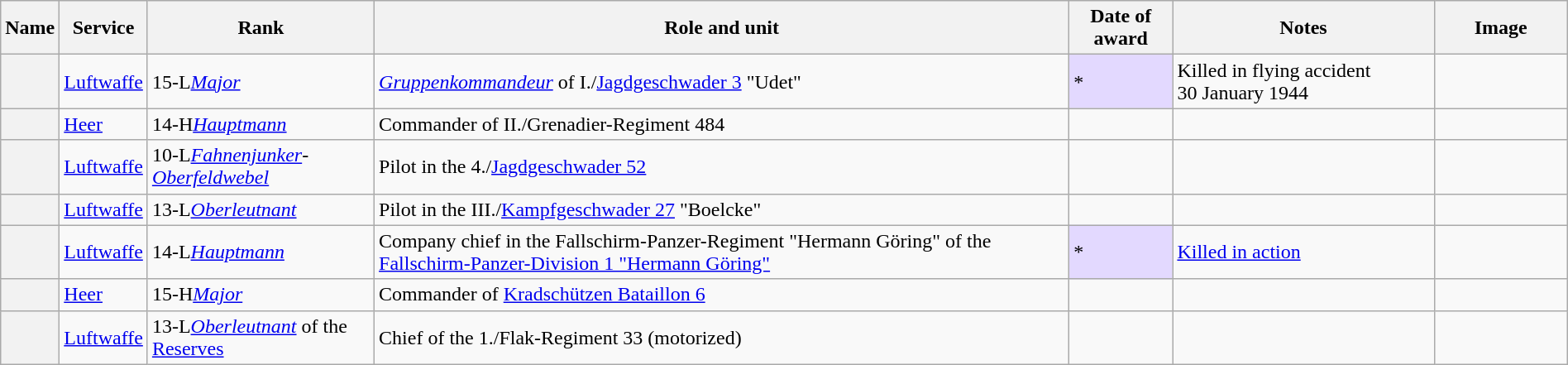<table class="wikitable plainrowheaders sortable" style="width:100%;">
<tr>
<th scope="col">Name</th>
<th scope="col">Service</th>
<th scope="col">Rank</th>
<th scope="col" class="unsortable">Role and unit</th>
<th scope="col">Date of award</th>
<th scope="col" class="unsortable">Notes</th>
<th scope="col" class="unsortable" class="unsortable" width="100px">Image</th>
</tr>
<tr>
<th scope="row"></th>
<td><a href='#'>Luftwaffe</a></td>
<td><span>15-L</span><em><a href='#'>Major</a></em></td>
<td><em><a href='#'>Gruppenkommandeur</a></em> of I./<a href='#'>Jagdgeschwader 3</a> "Udet"</td>
<td style="background:#e3d9ff;" align="left">*</td>
<td>Killed in flying accident 30 January 1944</td>
<td></td>
</tr>
<tr>
<th scope="row"></th>
<td><a href='#'>Heer</a></td>
<td><span>14-H</span><em><a href='#'>Hauptmann</a></em></td>
<td>Commander of II./Grenadier-Regiment 484</td>
<td></td>
<td></td>
<td></td>
</tr>
<tr>
<th scope="row"></th>
<td><a href='#'>Luftwaffe</a></td>
<td><span>10-L</span><em><a href='#'>Fahnenjunker</a></em>-<em><a href='#'>Oberfeldwebel</a></em></td>
<td>Pilot in the 4./<a href='#'>Jagdgeschwader 52</a></td>
<td></td>
<td></td>
<td></td>
</tr>
<tr>
<th scope="row"></th>
<td><a href='#'>Luftwaffe</a></td>
<td><span>13-L</span><em><a href='#'>Oberleutnant</a></em></td>
<td>Pilot in the III./<a href='#'>Kampfgeschwader 27</a> "Boelcke"</td>
<td></td>
<td></td>
<td></td>
</tr>
<tr>
<th scope="row"></th>
<td><a href='#'>Luftwaffe</a></td>
<td><span>14-L</span><em><a href='#'>Hauptmann</a></em></td>
<td>Company chief in the Fallschirm-Panzer-Regiment "Hermann Göring" of the <a href='#'>Fallschirm-Panzer-Division 1 "Hermann Göring"</a></td>
<td style="background:#e3d9ff;" align="left">*</td>
<td><a href='#'>Killed in action</a> </td>
<td></td>
</tr>
<tr>
<th scope="row"></th>
<td><a href='#'>Heer</a></td>
<td><span>15-H</span><em><a href='#'>Major</a></em></td>
<td>Commander of <a href='#'>Kradschützen Bataillon 6</a></td>
<td></td>
<td></td>
<td></td>
</tr>
<tr>
<th scope="row"></th>
<td><a href='#'>Luftwaffe</a></td>
<td><span>13-L</span><em><a href='#'>Oberleutnant</a></em> of the <a href='#'>Reserves</a></td>
<td>Chief of the 1./Flak-Regiment 33 (motorized)</td>
<td></td>
<td></td>
<td></td>
</tr>
</table>
